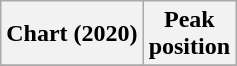<table class="wikitable sortable plainrowheaders" style="text-align:center">
<tr>
<th scope="col">Chart (2020)</th>
<th scope="col">Peak<br>position</th>
</tr>
<tr>
</tr>
</table>
